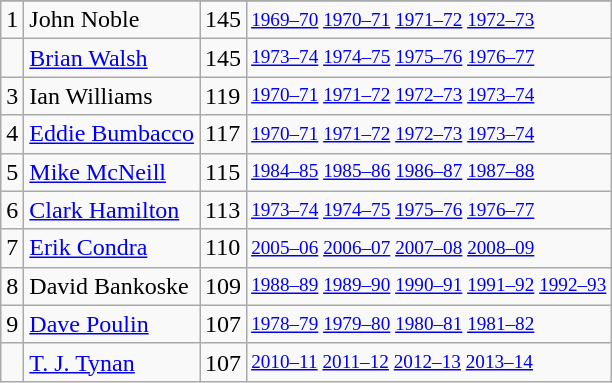<table class="wikitable">
<tr>
</tr>
<tr>
<td>1</td>
<td>John Noble</td>
<td>145</td>
<td style="font-size:80%;"><a href='#'>1969–70</a> <a href='#'>1970–71</a> <a href='#'>1971–72</a> <a href='#'>1972–73</a></td>
</tr>
<tr>
<td></td>
<td><a href='#'>Brian Walsh</a></td>
<td>145</td>
<td style="font-size:80%;"><a href='#'>1973–74</a> <a href='#'>1974–75</a> <a href='#'>1975–76</a> <a href='#'>1976–77</a></td>
</tr>
<tr>
<td>3</td>
<td>Ian Williams</td>
<td>119</td>
<td style="font-size:80%;"><a href='#'>1970–71</a> <a href='#'>1971–72</a> <a href='#'>1972–73</a> <a href='#'>1973–74</a></td>
</tr>
<tr>
<td>4</td>
<td><a href='#'>Eddie Bumbacco</a></td>
<td>117</td>
<td style="font-size:80%;"><a href='#'>1970–71</a> <a href='#'>1971–72</a> <a href='#'>1972–73</a> <a href='#'>1973–74</a></td>
</tr>
<tr>
<td>5</td>
<td><a href='#'>Mike McNeill</a></td>
<td>115</td>
<td style="font-size:80%;"><a href='#'>1984–85</a> <a href='#'>1985–86</a> <a href='#'>1986–87</a> <a href='#'>1987–88</a></td>
</tr>
<tr>
<td>6</td>
<td><a href='#'>Clark Hamilton</a></td>
<td>113</td>
<td style="font-size:80%;"><a href='#'>1973–74</a> <a href='#'>1974–75</a> <a href='#'>1975–76</a> <a href='#'>1976–77</a></td>
</tr>
<tr>
<td>7</td>
<td><a href='#'>Erik Condra</a></td>
<td>110</td>
<td style="font-size:80%;"><a href='#'>2005–06</a> <a href='#'>2006–07</a> <a href='#'>2007–08</a> <a href='#'>2008–09</a></td>
</tr>
<tr>
<td>8</td>
<td>David Bankoske</td>
<td>109</td>
<td style="font-size:80%;"><a href='#'>1988–89</a> <a href='#'>1989–90</a> <a href='#'>1990–91</a> <a href='#'>1991–92</a> <a href='#'>1992–93</a></td>
</tr>
<tr>
<td>9</td>
<td><a href='#'>Dave Poulin</a></td>
<td>107</td>
<td style="font-size:80%;"><a href='#'>1978–79</a> <a href='#'>1979–80</a> <a href='#'>1980–81</a> <a href='#'>1981–82</a></td>
</tr>
<tr>
<td></td>
<td><a href='#'>T. J. Tynan</a></td>
<td>107</td>
<td style="font-size:80%;"><a href='#'>2010–11</a> <a href='#'>2011–12</a> <a href='#'>2012–13</a> <a href='#'>2013–14</a></td>
</tr>
</table>
